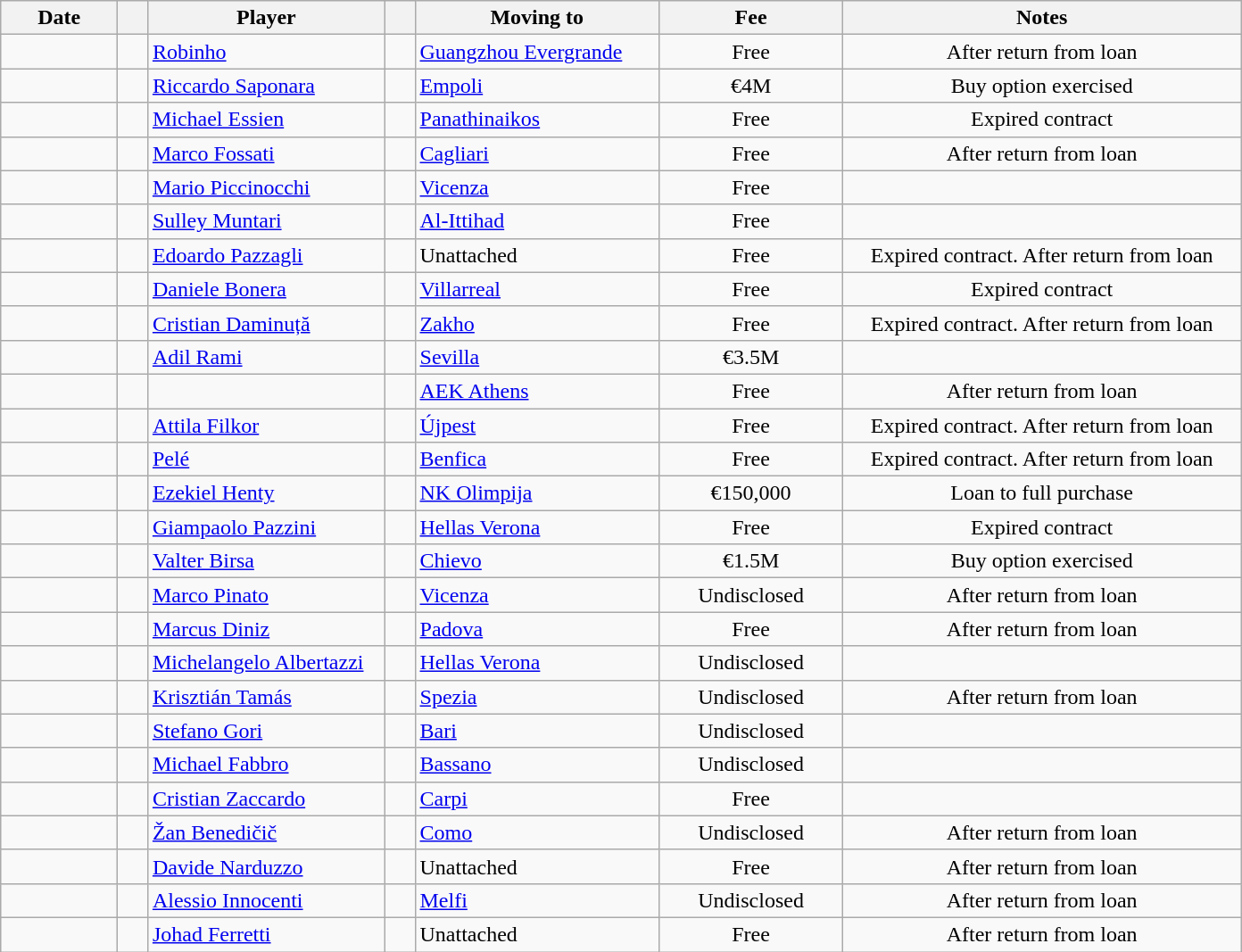<table class="wikitable sortable">
<tr>
<th style="width:80px;">Date</th>
<th style="width:15px;"></th>
<th style="width:170px;">Player</th>
<th style="width:15px;"></th>
<th style="width:175px;">Moving to</th>
<th style="width:130px;" class="unsortable">Fee</th>
<th style="width:290px;" class="unsortable">Notes</th>
</tr>
<tr>
<td></td>
<td align=center></td>
<td> <a href='#'>Robinho</a></td>
<td></td>
<td> <a href='#'>Guangzhou Evergrande</a></td>
<td align=center>Free</td>
<td align=center>After return from loan</td>
</tr>
<tr>
<td></td>
<td align=center></td>
<td> <a href='#'>Riccardo Saponara</a></td>
<td></td>
<td> <a href='#'>Empoli</a></td>
<td align=center>€4M</td>
<td align=center>Buy option exercised</td>
</tr>
<tr>
<td></td>
<td align=center></td>
<td> <a href='#'>Michael Essien</a></td>
<td></td>
<td> <a href='#'>Panathinaikos</a></td>
<td align=center>Free</td>
<td align=center>Expired contract</td>
</tr>
<tr>
<td></td>
<td align=center></td>
<td> <a href='#'>Marco Fossati</a></td>
<td></td>
<td> <a href='#'>Cagliari</a></td>
<td align=center>Free</td>
<td align=center>After return from loan</td>
</tr>
<tr>
<td></td>
<td align=center></td>
<td> <a href='#'>Mario Piccinocchi</a></td>
<td></td>
<td> <a href='#'>Vicenza</a></td>
<td align=center>Free</td>
<td align=center></td>
</tr>
<tr>
<td></td>
<td align=center></td>
<td> <a href='#'>Sulley Muntari</a></td>
<td></td>
<td> <a href='#'>Al-Ittihad</a></td>
<td align=center>Free</td>
<td align=center></td>
</tr>
<tr>
<td></td>
<td align=center></td>
<td> <a href='#'>Edoardo Pazzagli</a></td>
<td></td>
<td>Unattached</td>
<td align=center>Free</td>
<td align=center>Expired contract. After return from loan</td>
</tr>
<tr>
<td></td>
<td align=center></td>
<td> <a href='#'>Daniele Bonera</a></td>
<td></td>
<td> <a href='#'>Villarreal</a></td>
<td align=center>Free</td>
<td align=center>Expired contract</td>
</tr>
<tr>
<td></td>
<td align=center></td>
<td> <a href='#'>Cristian Daminuță</a></td>
<td></td>
<td> <a href='#'>Zakho</a></td>
<td align=center>Free</td>
<td align=center>Expired contract. After return from loan</td>
</tr>
<tr>
<td></td>
<td align=center></td>
<td> <a href='#'>Adil Rami</a></td>
<td></td>
<td> <a href='#'>Sevilla</a></td>
<td align=center>€3.5M</td>
<td align=center></td>
</tr>
<tr>
<td></td>
<td align=center></td>
<td> </td>
<td></td>
<td> <a href='#'>AEK Athens</a></td>
<td align=center>Free</td>
<td align=center>After return from loan</td>
</tr>
<tr>
<td></td>
<td align=center></td>
<td> <a href='#'>Attila Filkor</a></td>
<td></td>
<td> <a href='#'>Újpest</a></td>
<td align=center>Free</td>
<td align=center>Expired contract. After return from loan</td>
</tr>
<tr>
<td></td>
<td align=center></td>
<td> <a href='#'>Pelé</a></td>
<td></td>
<td> <a href='#'>Benfica</a></td>
<td align=center>Free</td>
<td align=center>Expired contract. After return from loan</td>
</tr>
<tr>
<td></td>
<td align=center></td>
<td> <a href='#'>Ezekiel Henty</a></td>
<td></td>
<td> <a href='#'>NK Olimpija</a></td>
<td align=center>€150,000</td>
<td align=center>Loan to full purchase</td>
</tr>
<tr>
<td></td>
<td align=center></td>
<td> <a href='#'>Giampaolo Pazzini</a></td>
<td></td>
<td> <a href='#'>Hellas Verona</a></td>
<td align=center>Free</td>
<td align=center>Expired contract</td>
</tr>
<tr>
<td></td>
<td align=center></td>
<td> <a href='#'>Valter Birsa</a></td>
<td></td>
<td> <a href='#'>Chievo</a></td>
<td align=center>€1.5M</td>
<td align=center>Buy option exercised</td>
</tr>
<tr>
<td></td>
<td align=center></td>
<td> <a href='#'>Marco Pinato</a></td>
<td></td>
<td> <a href='#'>Vicenza</a></td>
<td align=center>Undisclosed</td>
<td align=center>After return from loan</td>
</tr>
<tr>
<td></td>
<td align=center></td>
<td> <a href='#'>Marcus Diniz</a></td>
<td></td>
<td> <a href='#'>Padova</a></td>
<td align=center>Free</td>
<td align=center>After return from loan</td>
</tr>
<tr>
<td></td>
<td align=center></td>
<td> <a href='#'>Michelangelo Albertazzi</a></td>
<td></td>
<td> <a href='#'>Hellas Verona</a></td>
<td align=center>Undisclosed</td>
<td align=center></td>
</tr>
<tr>
<td></td>
<td align=center></td>
<td> <a href='#'>Krisztián Tamás</a></td>
<td></td>
<td> <a href='#'>Spezia</a></td>
<td align=center>Undisclosed</td>
<td align=center>After return from loan</td>
</tr>
<tr>
<td></td>
<td align=center></td>
<td> <a href='#'>Stefano Gori</a></td>
<td></td>
<td> <a href='#'>Bari</a></td>
<td align=center>Undisclosed</td>
<td align=center></td>
</tr>
<tr>
<td></td>
<td align=center></td>
<td> <a href='#'>Michael Fabbro</a></td>
<td></td>
<td> <a href='#'>Bassano</a></td>
<td align=center>Undisclosed</td>
<td align=center></td>
</tr>
<tr>
<td></td>
<td align=center></td>
<td> <a href='#'>Cristian Zaccardo</a></td>
<td></td>
<td> <a href='#'>Carpi</a></td>
<td align=center>Free</td>
<td align=center></td>
</tr>
<tr>
<td></td>
<td align=center></td>
<td> <a href='#'>Žan Benedičič</a></td>
<td></td>
<td> <a href='#'>Como</a></td>
<td align=center>Undisclosed</td>
<td align=center>After return from loan</td>
</tr>
<tr>
<td></td>
<td align=center></td>
<td> <a href='#'>Davide Narduzzo</a></td>
<td></td>
<td>Unattached</td>
<td align=center>Free</td>
<td align=center>After return from loan</td>
</tr>
<tr>
<td></td>
<td align=center></td>
<td>  <a href='#'>Alessio Innocenti</a></td>
<td></td>
<td> <a href='#'>Melfi</a></td>
<td align=center>Undisclosed</td>
<td align=center>After return from loan</td>
</tr>
<tr>
<td></td>
<td align=center></td>
<td> <a href='#'>Johad Ferretti</a></td>
<td></td>
<td>Unattached</td>
<td align=center>Free</td>
<td align=center>After return from loan</td>
</tr>
</table>
